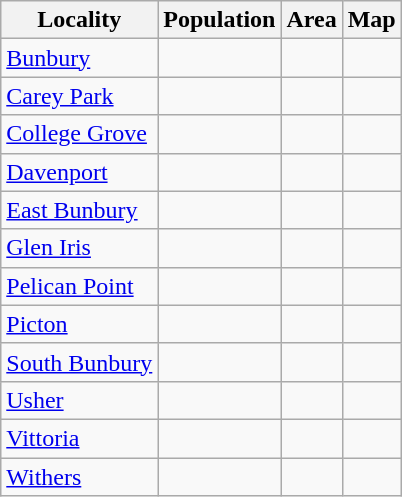<table class="wikitable sortable">
<tr>
<th>Locality</th>
<th data-sort-type=number>Population</th>
<th data-sort-type=number>Area</th>
<th>Map</th>
</tr>
<tr>
<td><a href='#'>Bunbury</a></td>
<td></td>
<td></td>
<td></td>
</tr>
<tr>
<td><a href='#'>Carey Park</a></td>
<td></td>
<td></td>
<td></td>
</tr>
<tr>
<td><a href='#'>College Grove</a></td>
<td></td>
<td></td>
<td></td>
</tr>
<tr>
<td><a href='#'>Davenport</a></td>
<td></td>
<td></td>
<td></td>
</tr>
<tr>
<td><a href='#'>East Bunbury</a></td>
<td></td>
<td></td>
<td></td>
</tr>
<tr>
<td><a href='#'>Glen Iris</a></td>
<td></td>
<td></td>
<td></td>
</tr>
<tr>
<td><a href='#'>Pelican Point</a></td>
<td></td>
<td></td>
<td></td>
</tr>
<tr>
<td><a href='#'>Picton</a></td>
<td></td>
<td></td>
<td></td>
</tr>
<tr>
<td><a href='#'>South Bunbury</a></td>
<td></td>
<td></td>
<td></td>
</tr>
<tr>
<td><a href='#'>Usher</a></td>
<td></td>
<td></td>
<td></td>
</tr>
<tr>
<td><a href='#'>Vittoria</a></td>
<td></td>
<td></td>
<td></td>
</tr>
<tr>
<td><a href='#'>Withers</a></td>
<td></td>
<td></td>
<td></td>
</tr>
</table>
